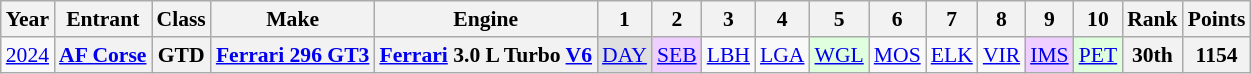<table class="wikitable" style="text-align:center; font-size:90%">
<tr>
<th>Year</th>
<th>Entrant</th>
<th>Class</th>
<th>Make</th>
<th>Engine</th>
<th>1</th>
<th>2</th>
<th>3</th>
<th>4</th>
<th>5</th>
<th>6</th>
<th>7</th>
<th>8</th>
<th>9</th>
<th>10</th>
<th>Rank</th>
<th>Points</th>
</tr>
<tr>
<td><a href='#'>2024</a></td>
<th><a href='#'>AF Corse</a></th>
<th>GTD</th>
<th><a href='#'>Ferrari 296 GT3</a></th>
<th><a href='#'>Ferrari</a> 3.0 L Turbo <a href='#'>V6</a></th>
<td style="background:#DFDFDF;"><a href='#'>DAY</a><br></td>
<td style="background:#EFCFFF;"><a href='#'>SEB</a><br></td>
<td><a href='#'>LBH</a></td>
<td><a href='#'>LGA</a></td>
<td style="background:#DFFFDF;"><a href='#'>WGL</a><br></td>
<td><a href='#'>MOS</a></td>
<td><a href='#'>ELK</a></td>
<td><a href='#'>VIR</a></td>
<td style="background:#EFCFFF;"><a href='#'>IMS</a><br></td>
<td style="background:#DFFFDF;"><a href='#'>PET</a><br></td>
<th>30th</th>
<th>1154</th>
</tr>
</table>
